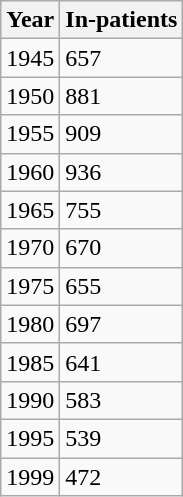<table class="wikitable" style="float:left; margin-right:1em">
<tr>
<th scope="col">Year<br></th>
<th scope="col">In-patients</th>
</tr>
<tr>
<td>1945</td>
<td>657</td>
</tr>
<tr>
<td>1950</td>
<td>881</td>
</tr>
<tr>
<td>1955</td>
<td>909</td>
</tr>
<tr>
<td>1960</td>
<td>936</td>
</tr>
<tr>
<td>1965</td>
<td>755</td>
</tr>
<tr>
<td>1970</td>
<td>670</td>
</tr>
<tr>
<td>1975</td>
<td>655</td>
</tr>
<tr>
<td>1980</td>
<td>697</td>
</tr>
<tr>
<td>1985</td>
<td>641</td>
</tr>
<tr>
<td>1990</td>
<td>583</td>
</tr>
<tr>
<td>1995</td>
<td>539</td>
</tr>
<tr>
<td>1999</td>
<td>472</td>
</tr>
</table>
